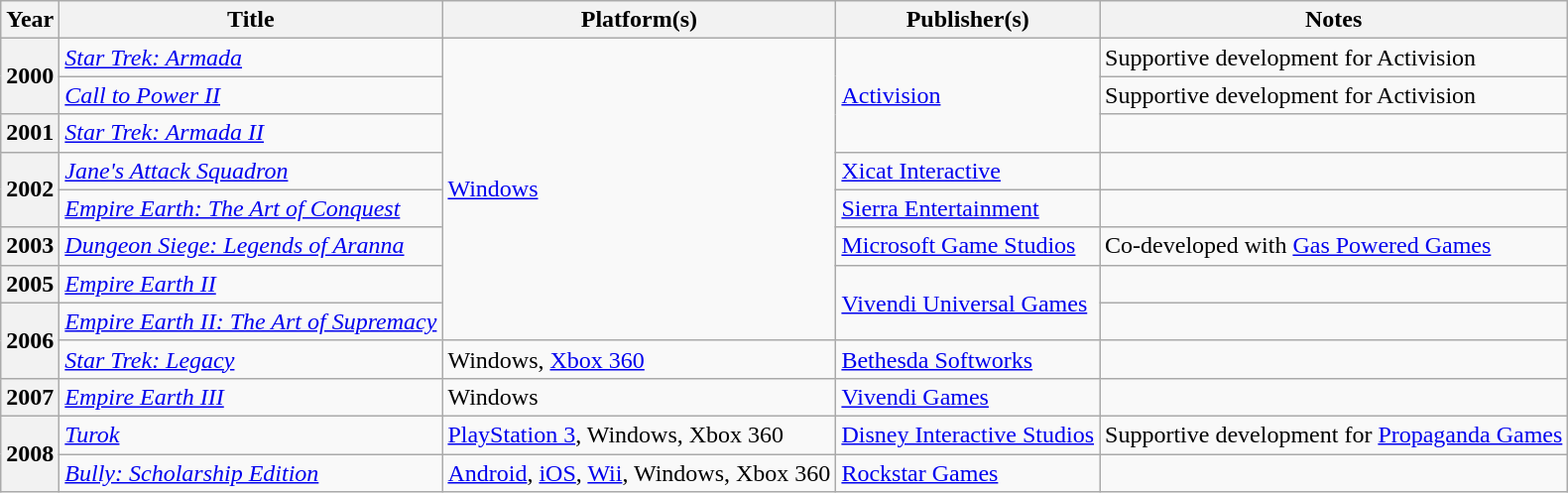<table class="wikitable sortable plainrowheaders">
<tr>
<th scope="col">Year</th>
<th scope="col">Title</th>
<th scope="col">Platform(s)</th>
<th scope="col">Publisher(s)</th>
<th scope="col" class="unsortable">Notes</th>
</tr>
<tr>
<th scope="row" rowspan="2">2000</th>
<td><em><a href='#'>Star Trek: Armada</a></em></td>
<td rowspan="8"><a href='#'>Windows</a></td>
<td rowspan="3"><a href='#'>Activision</a></td>
<td>Supportive development for Activision</td>
</tr>
<tr>
<td><em><a href='#'>Call to Power II</a></em></td>
<td>Supportive development for Activision</td>
</tr>
<tr>
<th scope="row">2001</th>
<td><em><a href='#'>Star Trek: Armada II</a></em></td>
<td></td>
</tr>
<tr>
<th scope="row" rowspan="2">2002</th>
<td><em><a href='#'>Jane's Attack Squadron</a></em></td>
<td><a href='#'>Xicat Interactive</a></td>
<td></td>
</tr>
<tr>
<td><em><a href='#'>Empire Earth: The Art of Conquest</a></em></td>
<td><a href='#'>Sierra Entertainment</a></td>
<td></td>
</tr>
<tr>
<th scope="row">2003</th>
<td><em><a href='#'>Dungeon Siege: Legends of Aranna</a></em></td>
<td><a href='#'>Microsoft Game Studios</a></td>
<td>Co-developed with <a href='#'>Gas Powered Games</a></td>
</tr>
<tr>
<th scope="row">2005</th>
<td><em><a href='#'>Empire Earth II</a></em></td>
<td rowspan="2"><a href='#'>Vivendi Universal Games</a></td>
<td></td>
</tr>
<tr>
<th scope="row" rowspan="2">2006</th>
<td><em><a href='#'>Empire Earth II: The Art of Supremacy</a></em></td>
<td></td>
</tr>
<tr>
<td><em><a href='#'>Star Trek: Legacy</a></em></td>
<td>Windows, <a href='#'>Xbox 360</a></td>
<td><a href='#'>Bethesda Softworks</a></td>
<td></td>
</tr>
<tr>
<th scope="row">2007</th>
<td><em><a href='#'>Empire Earth III</a></em></td>
<td>Windows</td>
<td><a href='#'>Vivendi Games</a></td>
<td></td>
</tr>
<tr>
<th scope="row" rowspan="2">2008</th>
<td><em><a href='#'>Turok</a></em></td>
<td><a href='#'>PlayStation 3</a>, Windows, Xbox 360</td>
<td><a href='#'>Disney Interactive Studios</a></td>
<td>Supportive development for <a href='#'>Propaganda Games</a></td>
</tr>
<tr>
<td><em><a href='#'>Bully: Scholarship Edition</a></em></td>
<td><a href='#'>Android</a>, <a href='#'>iOS</a>, <a href='#'>Wii</a>, Windows, Xbox 360</td>
<td><a href='#'>Rockstar Games</a></td>
<td></td>
</tr>
</table>
